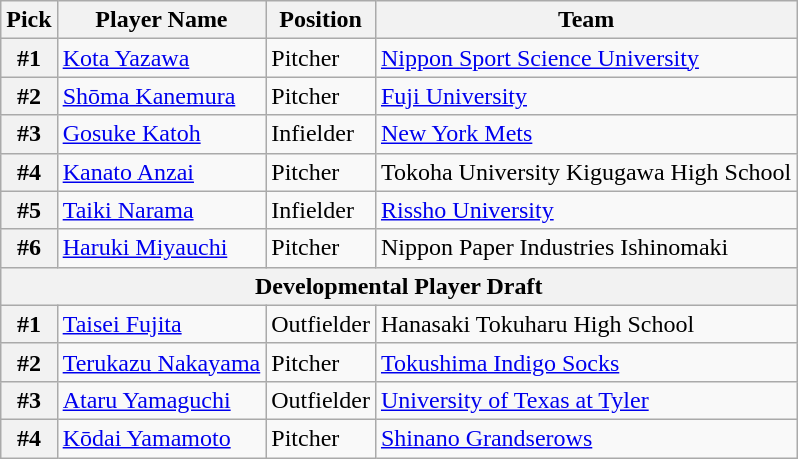<table class="wikitable">
<tr>
<th>Pick</th>
<th>Player Name</th>
<th>Position</th>
<th>Team</th>
</tr>
<tr>
<th>#1</th>
<td><a href='#'>Kota Yazawa</a></td>
<td>Pitcher</td>
<td><a href='#'>Nippon Sport Science University</a></td>
</tr>
<tr>
<th>#2</th>
<td><a href='#'>Shōma Kanemura</a></td>
<td>Pitcher</td>
<td><a href='#'>Fuji University</a></td>
</tr>
<tr>
<th>#3</th>
<td><a href='#'>Gosuke Katoh</a></td>
<td>Infielder</td>
<td><a href='#'>New York Mets</a></td>
</tr>
<tr>
<th>#4</th>
<td><a href='#'>Kanato Anzai</a></td>
<td>Pitcher</td>
<td>Tokoha University Kigugawa High School</td>
</tr>
<tr>
<th>#5</th>
<td><a href='#'>Taiki Narama</a></td>
<td>Infielder</td>
<td><a href='#'>Rissho University</a></td>
</tr>
<tr>
<th>#6</th>
<td><a href='#'>Haruki Miyauchi</a></td>
<td>Pitcher</td>
<td>Nippon Paper Industries Ishinomaki</td>
</tr>
<tr>
<th colspan="5">Developmental Player Draft</th>
</tr>
<tr>
<th>#1</th>
<td><a href='#'>Taisei Fujita</a></td>
<td>Outfielder</td>
<td>Hanasaki Tokuharu High School</td>
</tr>
<tr>
<th>#2</th>
<td><a href='#'>Terukazu Nakayama</a></td>
<td>Pitcher</td>
<td><a href='#'>Tokushima Indigo Socks</a></td>
</tr>
<tr>
<th>#3</th>
<td><a href='#'>Ataru Yamaguchi</a></td>
<td>Outfielder</td>
<td><a href='#'>University of Texas at Tyler</a></td>
</tr>
<tr>
<th>#4</th>
<td><a href='#'>Kōdai Yamamoto</a></td>
<td>Pitcher</td>
<td><a href='#'>Shinano Grandserows</a></td>
</tr>
</table>
